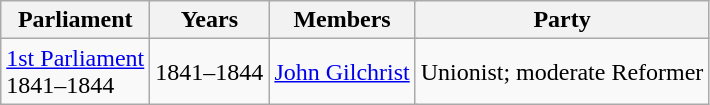<table class="wikitable">
<tr>
<th>Parliament</th>
<th>Years</th>
<th colspan="2">Members</th>
<th>Party</th>
</tr>
<tr>
<td><a href='#'>1st Parliament</a><br>1841–1844</td>
<td>1841–1844</td>
<td colspan = "2"><a href='#'>John Gilchrist</a></td>
<td>Unionist;  moderate Reformer</td>
</tr>
</table>
